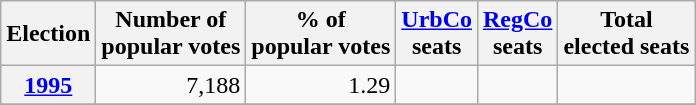<table class="wikitable" style="text-align: right;">
<tr align=center>
<th>Election</th>
<th>Number of<br>popular votes</th>
<th>% of<br>popular votes</th>
<th><a href='#'>UrbCo</a><br>seats</th>
<th><a href='#'>RegCo</a><br>seats</th>
<th>Total<br>elected seats</th>
</tr>
<tr>
<th><a href='#'>1995</a></th>
<td>7,188</td>
<td>1.29</td>
<td></td>
<td></td>
<td></td>
</tr>
<tr>
</tr>
</table>
